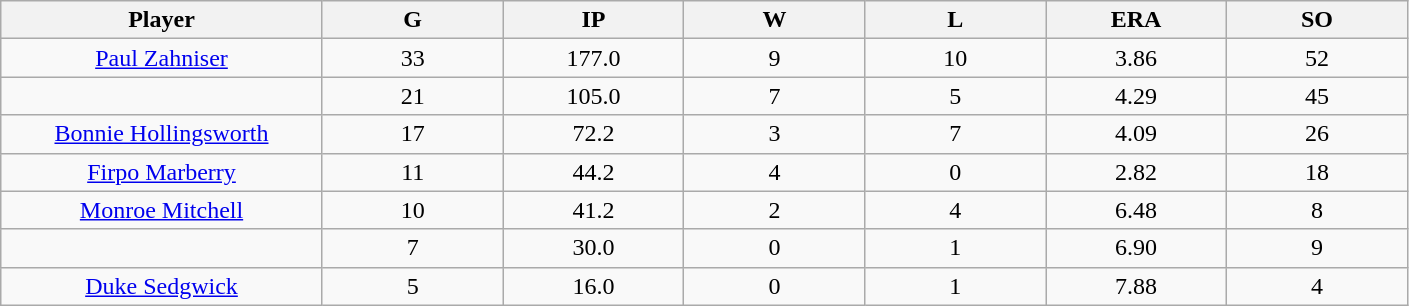<table class="wikitable sortable">
<tr>
<th bgcolor="#DDDDFF" width="16%">Player</th>
<th bgcolor="#DDDDFF" width="9%">G</th>
<th bgcolor="#DDDDFF" width="9%">IP</th>
<th bgcolor="#DDDDFF" width="9%">W</th>
<th bgcolor="#DDDDFF" width="9%">L</th>
<th bgcolor="#DDDDFF" width="9%">ERA</th>
<th bgcolor="#DDDDFF" width="9%">SO</th>
</tr>
<tr align="center">
<td><a href='#'>Paul Zahniser</a></td>
<td>33</td>
<td>177.0</td>
<td>9</td>
<td>10</td>
<td>3.86</td>
<td>52</td>
</tr>
<tr align="center">
<td></td>
<td>21</td>
<td>105.0</td>
<td>7</td>
<td>5</td>
<td>4.29</td>
<td>45</td>
</tr>
<tr align="center">
<td><a href='#'>Bonnie Hollingsworth</a></td>
<td>17</td>
<td>72.2</td>
<td>3</td>
<td>7</td>
<td>4.09</td>
<td>26</td>
</tr>
<tr align="center">
<td><a href='#'>Firpo Marberry</a></td>
<td>11</td>
<td>44.2</td>
<td>4</td>
<td>0</td>
<td>2.82</td>
<td>18</td>
</tr>
<tr align="center">
<td><a href='#'>Monroe Mitchell</a></td>
<td>10</td>
<td>41.2</td>
<td>2</td>
<td>4</td>
<td>6.48</td>
<td>8</td>
</tr>
<tr align="center">
<td></td>
<td>7</td>
<td>30.0</td>
<td>0</td>
<td>1</td>
<td>6.90</td>
<td>9</td>
</tr>
<tr align="center">
<td><a href='#'>Duke Sedgwick</a></td>
<td>5</td>
<td>16.0</td>
<td>0</td>
<td>1</td>
<td>7.88</td>
<td>4</td>
</tr>
</table>
